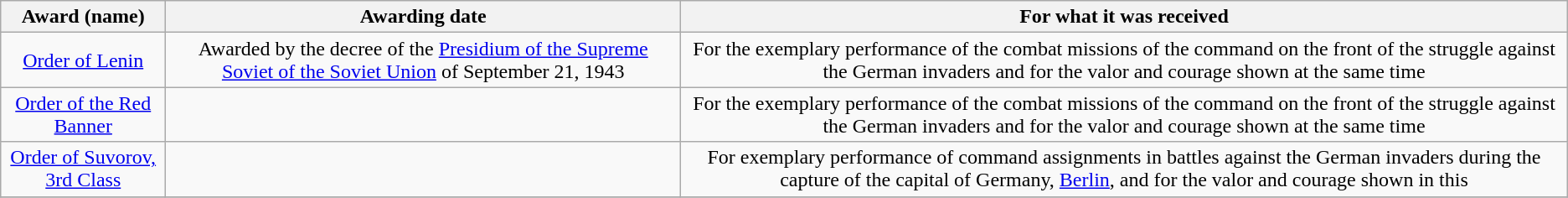<table class = "wikitable">
<tr>
<th>Award (name)</th>
<th>Awarding date</th>
<th>For what it was received</th>
</tr>
<tr>
<td style="text-align:center;"><a href='#'>Order of Lenin</a></td>
<td style="text-align:center;">Awarded by the decree of the <a href='#'>Presidium of the Supreme Soviet of the Soviet Union</a> of September 21, 1943</td>
<td style="text-align:center;">For the exemplary performance of the combat missions of the command on the front of the struggle against the German invaders and for the valor and courage shown at the same time</td>
</tr>
<tr>
<td style="text-align:center;"><a href='#'>Order of the Red Banner</a></td>
<td></td>
<td style="text-align:center;">For the exemplary performance of the combat missions of the command on the front of the struggle against the German invaders and for the valor and courage shown at the same time</td>
</tr>
<tr>
<td style="text-align:center;"><a href='#'>Order of Suvorov, 3rd Class</a></td>
<td></td>
<td style="text-align:center;">For exemplary performance of command assignments in battles against the German invaders during the capture of the capital of Germany, <a href='#'>Berlin</a>, and for the valor and courage shown in this</td>
</tr>
<tr>
</tr>
</table>
